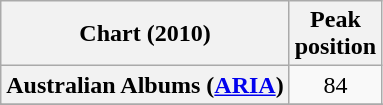<table class="wikitable sortable plainrowheaders">
<tr>
<th>Chart (2010)</th>
<th>Peak<br>position</th>
</tr>
<tr>
<th scope="row">Australian Albums (<a href='#'>ARIA</a>)</th>
<td align="center">84</td>
</tr>
<tr>
</tr>
<tr>
</tr>
<tr>
</tr>
<tr>
</tr>
<tr>
</tr>
<tr>
</tr>
<tr>
</tr>
<tr>
</tr>
<tr>
</tr>
<tr>
</tr>
<tr>
</tr>
<tr>
</tr>
<tr>
</tr>
<tr>
</tr>
<tr>
</tr>
<tr>
</tr>
<tr>
</tr>
</table>
